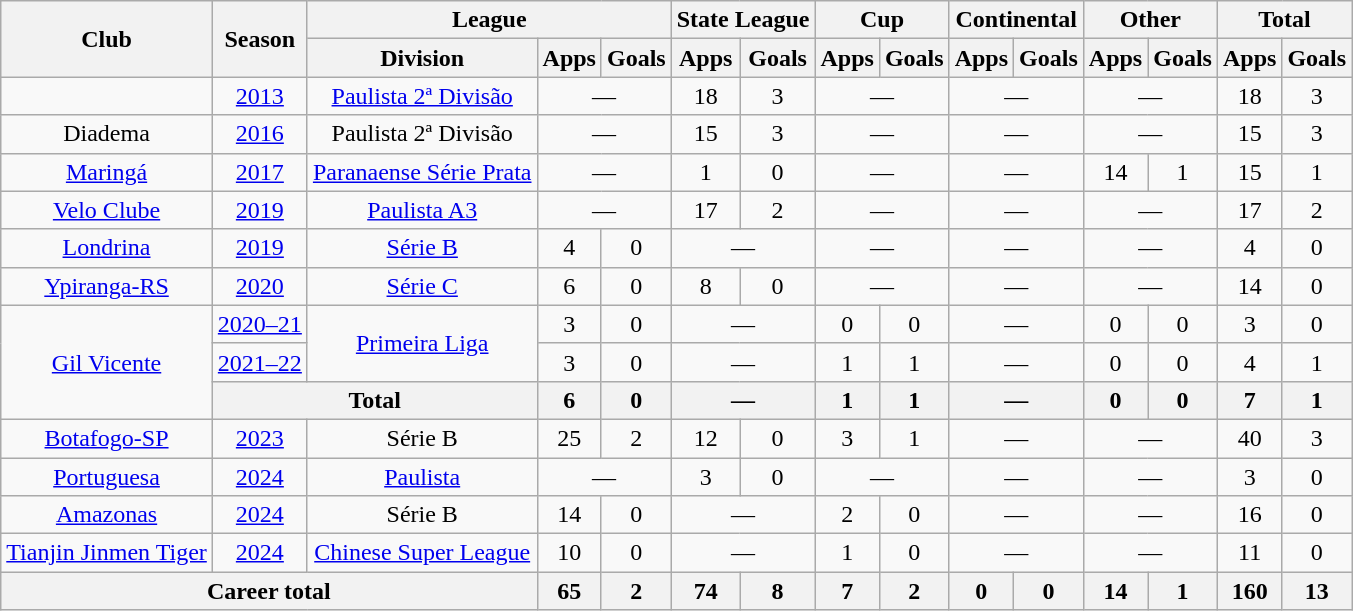<table class="wikitable" style="text-align: center;">
<tr>
<th rowspan="2">Club</th>
<th rowspan="2">Season</th>
<th colspan="3">League</th>
<th colspan="2">State League</th>
<th colspan="2">Cup</th>
<th colspan="2">Continental</th>
<th colspan="2">Other</th>
<th colspan="2">Total</th>
</tr>
<tr>
<th>Division</th>
<th>Apps</th>
<th>Goals</th>
<th>Apps</th>
<th>Goals</th>
<th>Apps</th>
<th>Goals</th>
<th>Apps</th>
<th>Goals</th>
<th>Apps</th>
<th>Goals</th>
<th>Apps</th>
<th>Goals</th>
</tr>
<tr>
<td valign="center"></td>
<td><a href='#'>2013</a></td>
<td><a href='#'>Paulista 2ª Divisão</a></td>
<td colspan="2">—</td>
<td>18</td>
<td>3</td>
<td colspan="2">—</td>
<td colspan="2">—</td>
<td colspan="2">—</td>
<td>18</td>
<td>3</td>
</tr>
<tr>
<td valign="center">Diadema</td>
<td><a href='#'>2016</a></td>
<td>Paulista 2ª Divisão</td>
<td colspan="2">—</td>
<td>15</td>
<td>3</td>
<td colspan="2">—</td>
<td colspan="2">—</td>
<td colspan="2">—</td>
<td>15</td>
<td>3</td>
</tr>
<tr>
<td valign="center"><a href='#'>Maringá</a></td>
<td><a href='#'>2017</a></td>
<td><a href='#'>Paranaense Série Prata</a></td>
<td colspan="2">—</td>
<td>1</td>
<td>0</td>
<td colspan="2">—</td>
<td colspan="2">—</td>
<td>14</td>
<td>1</td>
<td>15</td>
<td>1</td>
</tr>
<tr>
<td valign="center"><a href='#'>Velo Clube</a></td>
<td><a href='#'>2019</a></td>
<td><a href='#'>Paulista A3</a></td>
<td colspan="2">—</td>
<td>17</td>
<td>2</td>
<td colspan="2">—</td>
<td colspan="2">—</td>
<td colspan="2">—</td>
<td>17</td>
<td>2</td>
</tr>
<tr>
<td valign="center"><a href='#'>Londrina</a></td>
<td><a href='#'>2019</a></td>
<td><a href='#'>Série B</a></td>
<td>4</td>
<td>0</td>
<td colspan="2">—</td>
<td colspan="2">—</td>
<td colspan="2">—</td>
<td colspan="2">—</td>
<td>4</td>
<td>0</td>
</tr>
<tr>
<td valign="center"><a href='#'>Ypiranga-RS</a></td>
<td><a href='#'>2020</a></td>
<td><a href='#'>Série C</a></td>
<td>6</td>
<td>0</td>
<td>8</td>
<td>0</td>
<td colspan="2">—</td>
<td colspan="2">—</td>
<td colspan="2">—</td>
<td>14</td>
<td>0</td>
</tr>
<tr>
<td rowspan="3" valign="center"><a href='#'>Gil Vicente</a></td>
<td><a href='#'>2020–21</a></td>
<td rowspan="2"><a href='#'>Primeira Liga</a></td>
<td>3</td>
<td>0</td>
<td colspan="2">—</td>
<td>0</td>
<td>0</td>
<td colspan="2">—</td>
<td>0</td>
<td>0</td>
<td>3</td>
<td>0</td>
</tr>
<tr>
<td><a href='#'>2021–22</a></td>
<td>3</td>
<td>0</td>
<td colspan="2">—</td>
<td>1</td>
<td>1</td>
<td colspan="2">—</td>
<td>0</td>
<td>0</td>
<td>4</td>
<td>1</td>
</tr>
<tr>
<th colspan="2">Total</th>
<th>6</th>
<th>0</th>
<th colspan="2">—</th>
<th>1</th>
<th>1</th>
<th colspan="2">—</th>
<th>0</th>
<th>0</th>
<th>7</th>
<th>1</th>
</tr>
<tr>
<td valign="center"><a href='#'>Botafogo-SP</a></td>
<td><a href='#'>2023</a></td>
<td>Série B</td>
<td>25</td>
<td>2</td>
<td>12</td>
<td>0</td>
<td>3</td>
<td>1</td>
<td colspan="2">—</td>
<td colspan="2">—</td>
<td>40</td>
<td>3</td>
</tr>
<tr>
<td valign="center"><a href='#'>Portuguesa</a></td>
<td><a href='#'>2024</a></td>
<td><a href='#'>Paulista</a></td>
<td colspan="2">—</td>
<td>3</td>
<td>0</td>
<td colspan="2">—</td>
<td colspan="2">—</td>
<td colspan="2">—</td>
<td>3</td>
<td>0</td>
</tr>
<tr>
<td valign="center"><a href='#'>Amazonas</a></td>
<td><a href='#'>2024</a></td>
<td>Série B</td>
<td>14</td>
<td>0</td>
<td colspan="2">—</td>
<td>2</td>
<td>0</td>
<td colspan="2">—</td>
<td colspan="2">—</td>
<td>16</td>
<td>0</td>
</tr>
<tr>
<td valign="center"><a href='#'>Tianjin Jinmen Tiger</a></td>
<td><a href='#'>2024</a></td>
<td><a href='#'>Chinese Super League</a></td>
<td>10</td>
<td>0</td>
<td colspan="2">—</td>
<td>1</td>
<td>0</td>
<td colspan="2">—</td>
<td colspan="2">—</td>
<td>11</td>
<td>0</td>
</tr>
<tr>
<th colspan="3"><strong>Career total</strong></th>
<th>65</th>
<th>2</th>
<th>74</th>
<th>8</th>
<th>7</th>
<th>2</th>
<th>0</th>
<th>0</th>
<th>14</th>
<th>1</th>
<th>160</th>
<th>13</th>
</tr>
</table>
